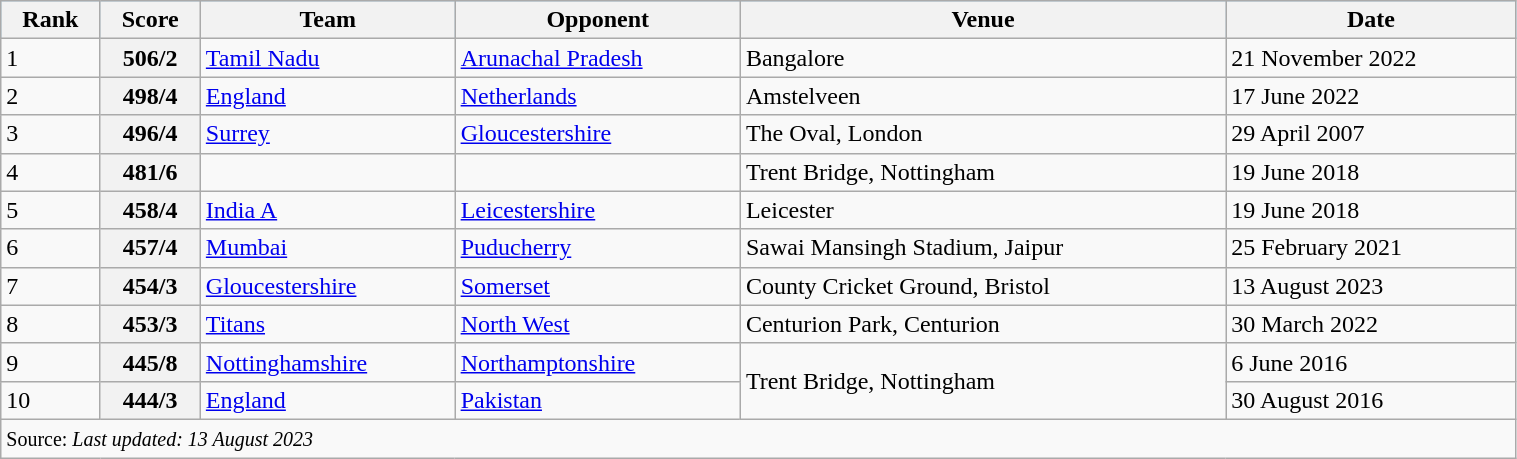<table class="wikitable" width=80%>
<tr bgcolor=#87cefa>
<th>Rank</th>
<th>Score</th>
<th>Team</th>
<th>Opponent</th>
<th>Venue</th>
<th>Date</th>
</tr>
<tr>
<td>1</td>
<th>506/2</th>
<td> <a href='#'>Tamil Nadu</a></td>
<td> <a href='#'>Arunachal Pradesh</a></td>
<td>Bangalore</td>
<td>21 November 2022</td>
</tr>
<tr>
<td>2</td>
<th>498/4</th>
<td> <a href='#'>England</a></td>
<td> <a href='#'>Netherlands</a></td>
<td>Amstelveen</td>
<td>17 June 2022</td>
</tr>
<tr>
<td>3</td>
<th>496/4</th>
<td> <a href='#'>Surrey</a></td>
<td> <a href='#'>Gloucestershire</a></td>
<td>The Oval, London</td>
<td>29 April 2007</td>
</tr>
<tr>
<td>4</td>
<th>481/6</th>
<td></td>
<td></td>
<td>Trent Bridge, Nottingham</td>
<td>19 June 2018</td>
</tr>
<tr>
<td>5</td>
<th>458/4</th>
<td> <a href='#'>India A</a></td>
<td> <a href='#'>Leicestershire</a></td>
<td>Leicester</td>
<td>19 June 2018</td>
</tr>
<tr>
<td>6</td>
<th>457/4</th>
<td> <a href='#'>Mumbai</a></td>
<td> <a href='#'>Puducherry</a></td>
<td>Sawai Mansingh Stadium, Jaipur</td>
<td>25 February 2021</td>
</tr>
<tr>
<td>7</td>
<th>454/3</th>
<td> <a href='#'>Gloucestershire</a></td>
<td> <a href='#'>Somerset</a></td>
<td>County Cricket Ground, Bristol</td>
<td>13 August 2023</td>
</tr>
<tr>
<td>8</td>
<th>453/3</th>
<td> <a href='#'>Titans</a></td>
<td> <a href='#'>North West</a></td>
<td>Centurion Park, Centurion</td>
<td>30 March 2022</td>
</tr>
<tr>
<td>9</td>
<th>445/8</th>
<td> <a href='#'>Nottinghamshire</a></td>
<td> <a href='#'>Northamptonshire</a></td>
<td rowspan=2>Trent Bridge, Nottingham</td>
<td>6 June 2016</td>
</tr>
<tr>
<td>10</td>
<th>444/3</th>
<td> <a href='#'>England</a></td>
<td> <a href='#'>Pakistan</a></td>
<td>30 August 2016</td>
</tr>
<tr>
<td colspan="6"><small>Source:  <em>Last updated: 13 August 2023</em></small></td>
</tr>
</table>
